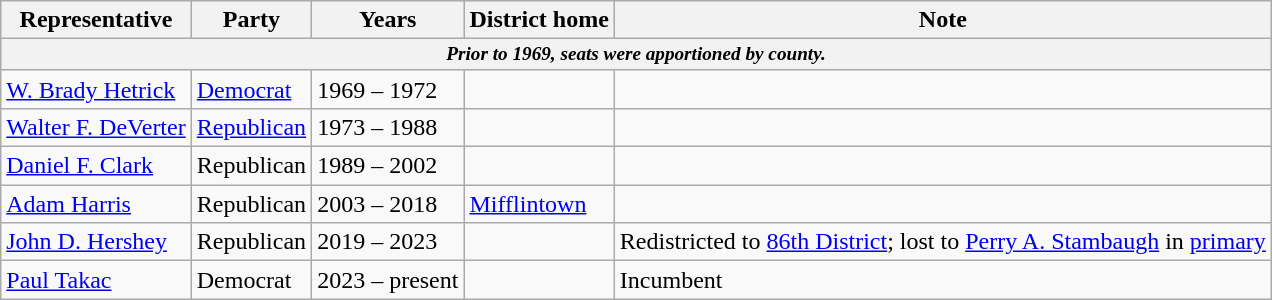<table class=wikitable>
<tr valign=bottom>
<th>Representative</th>
<th>Party</th>
<th>Years</th>
<th>District home</th>
<th>Note</th>
</tr>
<tr>
<th colspan=5 style="font-size: 80%;"><em>Prior to 1969, seats were apportioned by county.</em></th>
</tr>
<tr>
<td><a href='#'>W. Brady Hetrick</a></td>
<td><a href='#'>Democrat</a></td>
<td>1969 – 1972</td>
<td></td>
<td></td>
</tr>
<tr>
<td><a href='#'>Walter F. DeVerter</a></td>
<td><a href='#'>Republican</a></td>
<td>1973 – 1988</td>
<td></td>
<td></td>
</tr>
<tr>
<td><a href='#'>Daniel F. Clark</a></td>
<td>Republican</td>
<td>1989 – 2002</td>
<td></td>
<td></td>
</tr>
<tr>
<td><a href='#'>Adam Harris</a></td>
<td>Republican</td>
<td>2003 – 2018</td>
<td><a href='#'>Mifflintown</a></td>
<td></td>
</tr>
<tr>
<td><a href='#'>John D. Hershey</a></td>
<td>Republican</td>
<td>2019 – 2023</td>
<td></td>
<td>Redistricted to <a href='#'>86th District</a>; lost to <a href='#'>Perry A. Stambaugh</a> in <a href='#'>primary</a></td>
</tr>
<tr>
<td><a href='#'>Paul Takac</a></td>
<td>Democrat</td>
<td>2023 – present</td>
<td></td>
<td>Incumbent</td>
</tr>
</table>
